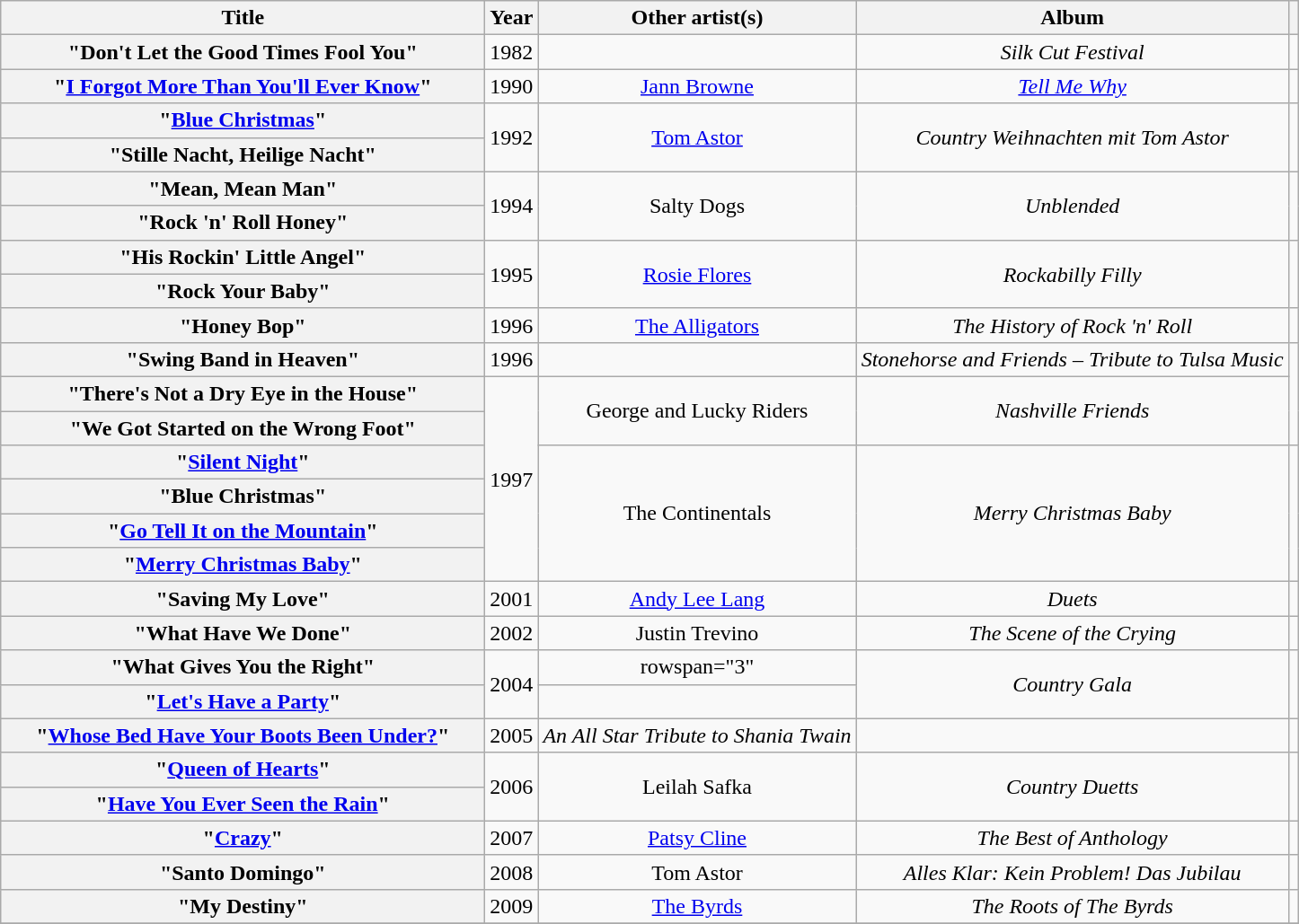<table class="wikitable plainrowheaders" style="text-align:center;" border="1">
<tr>
<th scope="col" style="width:22em;">Title</th>
<th scope="col">Year</th>
<th scope="col">Other artist(s)</th>
<th scope="col">Album</th>
<th scope="col"></th>
</tr>
<tr>
<th scope="row">"Don't Let the Good Times Fool You"</th>
<td>1982</td>
<td></td>
<td><em>Silk Cut Festival</em></td>
<td></td>
</tr>
<tr>
<th scope="row">"<a href='#'>I Forgot More Than You'll Ever Know</a>"</th>
<td>1990</td>
<td><a href='#'>Jann Browne</a></td>
<td><em><a href='#'>Tell Me Why</a></em></td>
<td></td>
</tr>
<tr>
<th scope="row">"<a href='#'>Blue Christmas</a>"</th>
<td rowspan="2">1992</td>
<td rowspan="2"><a href='#'>Tom Astor</a></td>
<td rowspan="2"><em>Country Weihnachten mit Tom Astor</em></td>
<td rowspan="2"></td>
</tr>
<tr>
<th scope="row">"Stille Nacht, Heilige Nacht"</th>
</tr>
<tr>
<th scope="row">"Mean, Mean Man"</th>
<td rowspan="2">1994</td>
<td rowspan="2">Salty Dogs</td>
<td rowspan="2"><em>Unblended</em></td>
<td rowspan="2"></td>
</tr>
<tr>
<th scope="row">"Rock 'n' Roll Honey"</th>
</tr>
<tr>
<th scope="row">"His Rockin' Little Angel"</th>
<td rowspan="2">1995</td>
<td rowspan="2"><a href='#'>Rosie Flores</a></td>
<td rowspan="2"><em>Rockabilly Filly</em></td>
<td rowspan="2"></td>
</tr>
<tr>
<th scope="row">"Rock Your Baby"</th>
</tr>
<tr>
<th scope="row">"Honey Bop"</th>
<td>1996</td>
<td><a href='#'>The Alligators</a></td>
<td><em>The History of Rock 'n' Roll</em></td>
<td></td>
</tr>
<tr>
<th scope="row">"Swing Band in Heaven"</th>
<td>1996</td>
<td></td>
<td><em>Stonehorse and Friends – Tribute to Tulsa Music</em></td>
<td rowspan="3"></td>
</tr>
<tr>
<th scope="row">"There's Not a Dry Eye in the House"</th>
<td rowspan="6">1997</td>
<td rowspan="2">George and Lucky Riders</td>
<td rowspan="2"><em>Nashville Friends</em></td>
</tr>
<tr>
<th scope="row">"We Got Started on the Wrong Foot"</th>
</tr>
<tr>
<th scope="row">"<a href='#'>Silent Night</a>"</th>
<td rowspan="4">The Continentals</td>
<td rowspan="4"><em>Merry Christmas Baby</em></td>
<td rowspan="4"></td>
</tr>
<tr>
<th scope="row">"Blue Christmas"</th>
</tr>
<tr>
<th scope="row">"<a href='#'>Go Tell It on the Mountain</a>"</th>
</tr>
<tr>
<th scope="row">"<a href='#'>Merry Christmas Baby</a>"</th>
</tr>
<tr>
<th scope="row">"Saving My Love"</th>
<td>2001</td>
<td><a href='#'>Andy Lee Lang</a></td>
<td><em>Duets</em></td>
<td></td>
</tr>
<tr>
<th scope="row">"What Have We Done"</th>
<td>2002</td>
<td>Justin Trevino</td>
<td><em>The Scene of the Crying</em></td>
<td></td>
</tr>
<tr>
<th scope="row">"What Gives You the Right"</th>
<td rowspan="2">2004</td>
<td>rowspan="3" </td>
<td rowspan="2"><em>Country Gala</em></td>
<td rowspan="2"></td>
</tr>
<tr>
<th scope="row">"<a href='#'>Let's Have a Party</a>"</th>
</tr>
<tr>
<th scope="row">"<a href='#'>Whose Bed Have Your Boots Been Under?</a>"</th>
<td>2005</td>
<td><em>An All Star Tribute to Shania Twain</em></td>
<td></td>
</tr>
<tr>
<th scope="row">"<a href='#'>Queen of Hearts</a>"</th>
<td rowspan="2">2006</td>
<td rowspan="2">Leilah Safka</td>
<td rowspan="2"><em>Country Duetts</em></td>
<td rowspan="2"></td>
</tr>
<tr>
<th scope="row">"<a href='#'>Have You Ever Seen the Rain</a>"</th>
</tr>
<tr>
<th scope="row">"<a href='#'>Crazy</a>"</th>
<td>2007</td>
<td><a href='#'>Patsy Cline</a></td>
<td><em>The Best of Anthology</em></td>
<td></td>
</tr>
<tr>
<th scope="row">"Santo Domingo"</th>
<td>2008</td>
<td>Tom Astor</td>
<td><em>Alles Klar: Kein Problem! Das Jubilau</em></td>
<td></td>
</tr>
<tr>
<th scope="row">"My Destiny"</th>
<td>2009</td>
<td><a href='#'>The Byrds</a></td>
<td><em>The Roots of The Byrds</em></td>
<td></td>
</tr>
<tr>
</tr>
</table>
